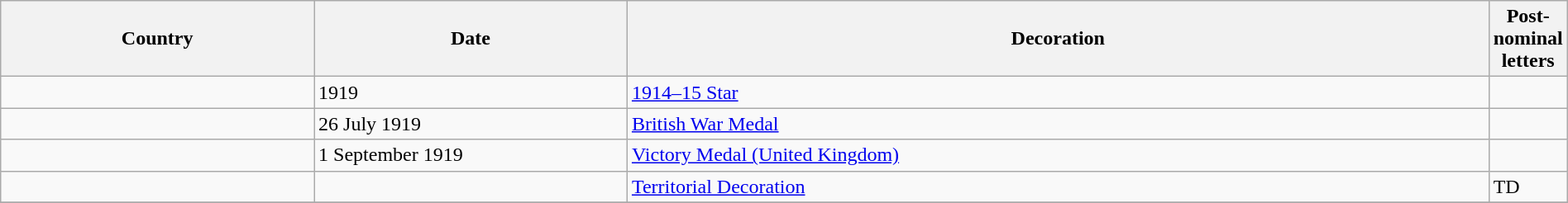<table class="wikitable" style="width:100%;">
<tr>
<th style="width:20%;">Country</th>
<th style="width:20%;">Date</th>
<th style="width:55%;">Decoration</th>
<th style="width:5%;">Post-nominal letters</th>
</tr>
<tr>
<td></td>
<td>1919</td>
<td><a href='#'>1914–15 Star</a></td>
<td></td>
</tr>
<tr>
<td></td>
<td>26 July 1919</td>
<td><a href='#'>British War Medal</a></td>
<td></td>
</tr>
<tr>
<td></td>
<td>1 September 1919</td>
<td><a href='#'>Victory Medal (United Kingdom)</a></td>
<td></td>
</tr>
<tr>
<td></td>
<td></td>
<td><a href='#'>Territorial Decoration</a></td>
<td>TD</td>
</tr>
<tr>
</tr>
</table>
